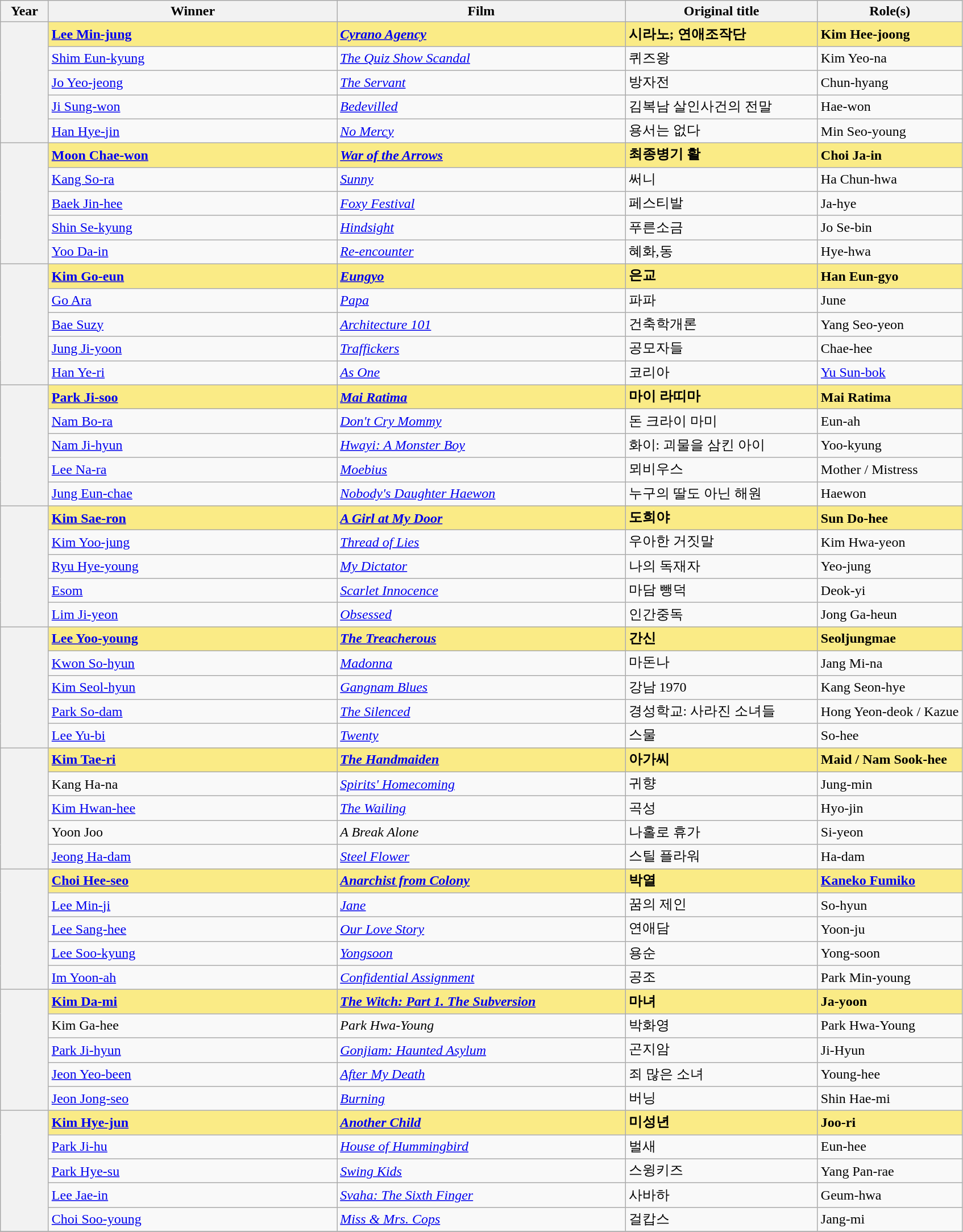<table class="wikitable">
<tr>
<th style="width:5%;">Year</th>
<th style="width:30%;">Winner</th>
<th style="width:30%;">Film</th>
<th style="width:20%;">Original title</th>
<th style="width:20%;">Role(s)</th>
</tr>
<tr>
<th rowspan="5"></th>
<td style="background:#FAEB86;"><strong><a href='#'>Lee Min-jung</a></strong></td>
<td style="background:#FAEB86;"><strong><em><a href='#'>Cyrano Agency</a></em></strong></td>
<td style="background:#FAEB86;"><strong>시라노; 연애조작단</strong></td>
<td style="background:#FAEB86;"><strong>Kim Hee-joong</strong></td>
</tr>
<tr>
<td><a href='#'>Shim Eun-kyung</a></td>
<td><em><a href='#'>The Quiz Show Scandal</a></em></td>
<td>퀴즈왕</td>
<td>Kim Yeo-na</td>
</tr>
<tr>
<td><a href='#'>Jo Yeo-jeong</a></td>
<td><em><a href='#'>The Servant</a></em></td>
<td>방자전</td>
<td>Chun-hyang</td>
</tr>
<tr>
<td><a href='#'>Ji Sung-won</a></td>
<td><em><a href='#'>Bedevilled</a></em></td>
<td>김복남 살인사건의 전말</td>
<td>Hae-won</td>
</tr>
<tr>
<td><a href='#'>Han Hye-jin</a></td>
<td><em><a href='#'>No Mercy</a></em></td>
<td>용서는 없다</td>
<td>Min Seo-young</td>
</tr>
<tr>
<th rowspan="5"></th>
<td style="background:#FAEB86;"><strong><a href='#'>Moon Chae-won</a></strong></td>
<td style="background:#FAEB86;"><strong><em><a href='#'>War of the Arrows</a></em></strong></td>
<td style="background:#FAEB86;"><strong>최종병기 활</strong></td>
<td style="background:#FAEB86;"><strong>Choi Ja-in</strong></td>
</tr>
<tr>
<td><a href='#'>Kang So-ra</a></td>
<td><em><a href='#'>Sunny</a></em></td>
<td>써니</td>
<td>Ha Chun-hwa</td>
</tr>
<tr>
<td><a href='#'>Baek Jin-hee</a></td>
<td><em><a href='#'>Foxy Festival</a></em></td>
<td>페스티발</td>
<td>Ja-hye</td>
</tr>
<tr>
<td><a href='#'>Shin Se-kyung</a></td>
<td><em><a href='#'>Hindsight</a></em></td>
<td>푸른소금</td>
<td>Jo Se-bin</td>
</tr>
<tr>
<td><a href='#'>Yoo Da-in</a></td>
<td><em><a href='#'>Re-encounter</a></em></td>
<td>혜화,동</td>
<td>Hye-hwa</td>
</tr>
<tr>
<th rowspan="5"></th>
<td style="background:#FAEB86;"><strong><a href='#'>Kim Go-eun</a></strong></td>
<td style="background:#FAEB86;"><strong><em><a href='#'>Eungyo</a></em></strong></td>
<td style="background:#FAEB86;"><strong>은교</strong></td>
<td style="background:#FAEB86;"><strong>Han Eun-gyo</strong></td>
</tr>
<tr>
<td><a href='#'>Go Ara</a></td>
<td><em><a href='#'>Papa</a></em></td>
<td>파파</td>
<td>June</td>
</tr>
<tr>
<td><a href='#'>Bae Suzy</a></td>
<td><em><a href='#'>Architecture 101</a></em></td>
<td>건축학개론</td>
<td>Yang Seo-yeon</td>
</tr>
<tr>
<td><a href='#'>Jung Ji-yoon</a></td>
<td><em><a href='#'>Traffickers</a></em></td>
<td>공모자들</td>
<td>Chae-hee</td>
</tr>
<tr>
<td><a href='#'>Han Ye-ri</a></td>
<td><em><a href='#'>As One</a></em></td>
<td>코리아</td>
<td><a href='#'>Yu Sun-bok</a></td>
</tr>
<tr>
<th rowspan="5"></th>
<td style="background:#FAEB86;"><strong><a href='#'>Park Ji-soo</a></strong></td>
<td style="background:#FAEB86;"><strong><em><a href='#'>Mai Ratima</a></em></strong></td>
<td style="background:#FAEB86;"><strong>마이 라띠마</strong></td>
<td style="background:#FAEB86;"><strong>Mai Ratima</strong></td>
</tr>
<tr>
<td><a href='#'>Nam Bo-ra</a></td>
<td><em><a href='#'>Don't Cry Mommy</a></em></td>
<td>돈 크라이 마미</td>
<td>Eun-ah</td>
</tr>
<tr>
<td><a href='#'>Nam Ji-hyun</a></td>
<td><em><a href='#'>Hwayi: A Monster Boy</a></em></td>
<td>화이: 괴물을 삼킨 아이</td>
<td>Yoo-kyung</td>
</tr>
<tr>
<td><a href='#'>Lee Na-ra</a></td>
<td><em><a href='#'>Moebius</a></em></td>
<td>뫼비우스</td>
<td>Mother / Mistress</td>
</tr>
<tr>
<td><a href='#'>Jung Eun-chae</a></td>
<td><em><a href='#'>Nobody's Daughter Haewon</a></em></td>
<td>누구의 딸도 아닌 해원</td>
<td>Haewon</td>
</tr>
<tr>
<th rowspan="5"></th>
<td style="background:#FAEB86;"><strong><a href='#'>Kim Sae-ron</a></strong></td>
<td style="background:#FAEB86;"><strong><em><a href='#'>A Girl at My Door</a></em></strong></td>
<td style="background:#FAEB86;"><strong>도희야</strong></td>
<td style="background:#FAEB86;"><strong>Sun Do-hee</strong></td>
</tr>
<tr>
<td><a href='#'>Kim Yoo-jung</a></td>
<td><em><a href='#'>Thread of Lies</a></em></td>
<td>우아한 거짓말</td>
<td>Kim Hwa-yeon</td>
</tr>
<tr>
<td><a href='#'>Ryu Hye-young</a></td>
<td><em><a href='#'>My Dictator</a></em></td>
<td>나의 독재자</td>
<td>Yeo-jung</td>
</tr>
<tr>
<td><a href='#'>Esom</a></td>
<td><em><a href='#'>Scarlet Innocence</a></em></td>
<td>마담 뺑덕</td>
<td>Deok-yi</td>
</tr>
<tr>
<td><a href='#'>Lim Ji-yeon</a></td>
<td><em><a href='#'>Obsessed</a></em></td>
<td>인간중독</td>
<td>Jong Ga-heun</td>
</tr>
<tr>
<th rowspan="5"></th>
<td style="background:#FAEB86;"><strong><a href='#'>Lee Yoo-young</a></strong></td>
<td style="background:#FAEB86;"><strong><em><a href='#'>The Treacherous</a></em></strong></td>
<td style="background:#FAEB86;"><strong>간신</strong></td>
<td style="background:#FAEB86;"><strong>Seoljungmae</strong></td>
</tr>
<tr>
<td><a href='#'>Kwon So-hyun</a></td>
<td><em><a href='#'>Madonna</a></em></td>
<td>마돈나</td>
<td>Jang Mi-na</td>
</tr>
<tr>
<td><a href='#'>Kim Seol-hyun</a></td>
<td><em><a href='#'>Gangnam Blues</a></em></td>
<td>강남 1970</td>
<td>Kang Seon-hye</td>
</tr>
<tr>
<td><a href='#'>Park So-dam</a></td>
<td><em><a href='#'>The Silenced</a></em></td>
<td>경성학교: 사라진 소녀들</td>
<td>Hong Yeon-deok / Kazue</td>
</tr>
<tr>
<td><a href='#'>Lee Yu-bi</a></td>
<td><em><a href='#'>Twenty</a></em></td>
<td>스물</td>
<td>So-hee</td>
</tr>
<tr>
<th rowspan="5"></th>
<td style="background:#FAEB86;"><strong><a href='#'>Kim Tae-ri</a></strong></td>
<td style="background:#FAEB86;"><strong><em><a href='#'>The Handmaiden</a></em></strong></td>
<td style="background:#FAEB86;"><strong>아가씨</strong></td>
<td style="background:#FAEB86;"><strong>Maid / Nam Sook-hee</strong></td>
</tr>
<tr>
<td>Kang Ha-na</td>
<td><em><a href='#'>Spirits' Homecoming</a></em></td>
<td>귀향</td>
<td>Jung-min</td>
</tr>
<tr>
<td><a href='#'>Kim Hwan-hee</a></td>
<td><em><a href='#'>The Wailing</a></em></td>
<td>곡성</td>
<td>Hyo-jin</td>
</tr>
<tr>
<td>Yoon Joo</td>
<td><em>A Break Alone</em></td>
<td>나홀로 휴가</td>
<td>Si-yeon</td>
</tr>
<tr>
<td><a href='#'>Jeong Ha-dam</a></td>
<td><em><a href='#'>Steel Flower</a></em></td>
<td>스틸 플라워</td>
<td>Ha-dam</td>
</tr>
<tr>
<th rowspan="5"></th>
<td style="background:#FAEB86;"><strong><a href='#'>Choi Hee-seo</a></strong></td>
<td style="background:#FAEB86;"><strong><em><a href='#'>Anarchist from Colony</a></em></strong></td>
<td style="background:#FAEB86;"><strong>박열</strong></td>
<td style="background:#FAEB86;"><strong><a href='#'>Kaneko Fumiko</a></strong></td>
</tr>
<tr>
<td><a href='#'>Lee Min-ji</a></td>
<td><em><a href='#'>Jane</a></em></td>
<td>꿈의 제인</td>
<td>So-hyun</td>
</tr>
<tr>
<td><a href='#'>Lee Sang-hee</a></td>
<td><em><a href='#'>Our Love Story</a></em></td>
<td>연애담</td>
<td>Yoon-ju</td>
</tr>
<tr>
<td><a href='#'>Lee Soo-kyung</a></td>
<td><em><a href='#'>Yongsoon</a></em></td>
<td>용순</td>
<td>Yong-soon</td>
</tr>
<tr>
<td><a href='#'>Im Yoon-ah</a></td>
<td><em><a href='#'>Confidential Assignment</a></em></td>
<td>공조</td>
<td>Park Min-young</td>
</tr>
<tr>
<th rowspan="5"></th>
<td style="background:#FAEB86;"><strong><a href='#'>Kim Da-mi</a></strong></td>
<td style="background:#FAEB86;"><strong><em><a href='#'>The Witch: Part 1. The Subversion</a></em></strong></td>
<td style="background:#FAEB86;"><strong>마녀</strong></td>
<td style="background:#FAEB86;"><strong>Ja-yoon</strong></td>
</tr>
<tr>
<td>Kim Ga-hee</td>
<td><em>Park Hwa-Young</em></td>
<td>박화영</td>
<td>Park Hwa-Young</td>
</tr>
<tr>
<td><a href='#'>Park Ji-hyun</a></td>
<td><em><a href='#'>Gonjiam: Haunted Asylum</a></em></td>
<td>곤지암</td>
<td>Ji-Hyun</td>
</tr>
<tr>
<td><a href='#'>Jeon Yeo-been</a></td>
<td><em><a href='#'>After My Death</a></em></td>
<td>죄 많은 소녀</td>
<td>Young-hee</td>
</tr>
<tr>
<td><a href='#'>Jeon Jong-seo</a></td>
<td><em><a href='#'>Burning</a></em></td>
<td>버닝</td>
<td>Shin Hae-mi</td>
</tr>
<tr>
<th rowspan="5"></th>
<td style="background:#FAEB86;"><strong><a href='#'>Kim Hye-jun</a></strong></td>
<td style="background:#FAEB86;"><strong><em><a href='#'>Another Child</a></em></strong></td>
<td style="background:#FAEB86;"><strong>미성년</strong></td>
<td style="background:#FAEB86;"><strong>Joo-ri</strong></td>
</tr>
<tr>
<td><a href='#'>Park Ji-hu</a></td>
<td><em><a href='#'>House of Hummingbird</a></em></td>
<td>벌새</td>
<td>Eun-hee</td>
</tr>
<tr>
<td><a href='#'>Park Hye-su</a></td>
<td><em><a href='#'>Swing Kids</a></em></td>
<td>스윙키즈</td>
<td>Yang Pan-rae</td>
</tr>
<tr>
<td><a href='#'>Lee Jae-in</a></td>
<td><em><a href='#'>Svaha: The Sixth Finger</a></em></td>
<td>사바하</td>
<td>Geum-hwa</td>
</tr>
<tr>
<td><a href='#'>Choi Soo-young</a></td>
<td><em><a href='#'>Miss & Mrs. Cops</a></em></td>
<td>걸캅스</td>
<td>Jang-mi</td>
</tr>
<tr>
</tr>
</table>
